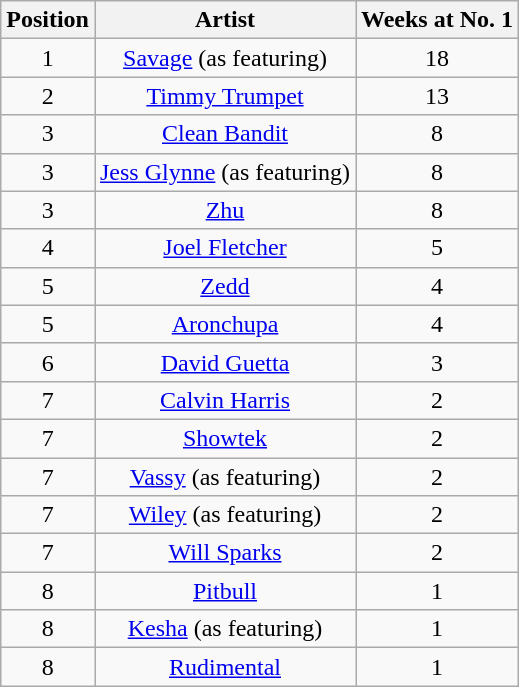<table class="wikitable">
<tr>
<th style="text-align: center;">Position</th>
<th style="text-align: center;">Artist</th>
<th style="text-align: center;">Weeks at No. 1</th>
</tr>
<tr>
<td style="text-align: center;">1</td>
<td style="text-align: center;"><a href='#'>Savage</a> (as featuring)</td>
<td style="text-align: center;">18</td>
</tr>
<tr>
<td style="text-align: center;">2</td>
<td style="text-align: center;"><a href='#'>Timmy Trumpet</a></td>
<td style="text-align: center;">13</td>
</tr>
<tr>
<td style="text-align: center;">3</td>
<td style="text-align: center;"><a href='#'>Clean Bandit</a></td>
<td style="text-align: center;">8</td>
</tr>
<tr>
<td style="text-align: center;">3</td>
<td style="text-align: center;"><a href='#'>Jess Glynne</a> (as featuring)</td>
<td style="text-align: center;">8</td>
</tr>
<tr>
<td style="text-align: center;">3</td>
<td style="text-align: center;"><a href='#'>Zhu</a></td>
<td style="text-align: center;">8</td>
</tr>
<tr>
<td style="text-align: center;">4</td>
<td style="text-align: center;"><a href='#'>Joel Fletcher</a></td>
<td style="text-align: center;">5</td>
</tr>
<tr>
<td style="text-align: center;">5</td>
<td style="text-align: center;"><a href='#'>Zedd</a></td>
<td style="text-align: center;">4</td>
</tr>
<tr>
<td style="text-align: center;">5</td>
<td style="text-align: center;"><a href='#'>Aronchupa</a></td>
<td style="text-align: center;">4</td>
</tr>
<tr>
<td style="text-align: center;">6</td>
<td style="text-align: center;"><a href='#'>David Guetta</a></td>
<td style="text-align: center;">3</td>
</tr>
<tr>
<td style="text-align: center;">7</td>
<td style="text-align: center;"><a href='#'>Calvin Harris</a></td>
<td style="text-align: center;">2</td>
</tr>
<tr>
<td style="text-align: center;">7</td>
<td style="text-align: center;"><a href='#'>Showtek</a></td>
<td style="text-align: center;">2</td>
</tr>
<tr>
<td style="text-align: center;">7</td>
<td style="text-align: center;"><a href='#'>Vassy</a> (as featuring)</td>
<td style="text-align: center;">2</td>
</tr>
<tr>
<td style="text-align: center;">7</td>
<td style="text-align: center;"><a href='#'>Wiley</a> (as featuring)</td>
<td style="text-align: center;">2</td>
</tr>
<tr>
<td style="text-align: center;">7</td>
<td style="text-align: center;"><a href='#'>Will Sparks</a></td>
<td style="text-align: center;">2</td>
</tr>
<tr>
<td style="text-align: center;">8</td>
<td style="text-align: center;"><a href='#'>Pitbull</a></td>
<td style="text-align: center;">1</td>
</tr>
<tr>
<td style="text-align: center;">8</td>
<td style="text-align: center;"><a href='#'>Kesha</a> (as featuring)</td>
<td style="text-align: center;">1</td>
</tr>
<tr>
<td style="text-align: center;">8</td>
<td style="text-align: center;"><a href='#'>Rudimental</a></td>
<td style="text-align: center;">1</td>
</tr>
</table>
